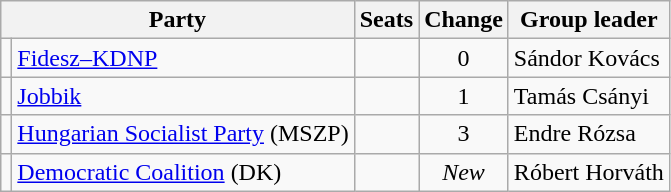<table class="wikitable">
<tr>
<th colspan=2>Party</th>
<th>Seats</th>
<th>Change</th>
<th>Group leader</th>
</tr>
<tr>
<td bgcolor=></td>
<td><a href='#'>Fidesz–KDNP</a></td>
<td style="text-align:center"></td>
<td align="center"> 0</td>
<td>Sándor Kovács</td>
</tr>
<tr>
<td bgcolor=></td>
<td><a href='#'>Jobbik</a></td>
<td style="text-align:center"></td>
<td align="center"> 1</td>
<td>Tamás Csányi</td>
</tr>
<tr>
<td bgcolor=></td>
<td><a href='#'>Hungarian Socialist Party</a> (MSZP)</td>
<td style="text-align:center"></td>
<td align="center"> 3</td>
<td>Endre Rózsa</td>
</tr>
<tr>
<td bgcolor=></td>
<td><a href='#'>Democratic Coalition</a> (DK)</td>
<td style="text-align:center"></td>
<td align="center"><em>New</em></td>
<td>Róbert Horváth</td>
</tr>
</table>
